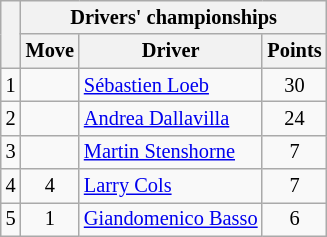<table class="wikitable" style="font-size:85%;">
<tr>
<th rowspan="2"></th>
<th colspan="3">Drivers' championships</th>
</tr>
<tr>
<th>Move</th>
<th>Driver</th>
<th>Points</th>
</tr>
<tr>
<td align="center">1</td>
<td align="center"></td>
<td> <a href='#'>Sébastien Loeb</a></td>
<td align="center">30</td>
</tr>
<tr>
<td align="center">2</td>
<td align="center"></td>
<td> <a href='#'>Andrea Dallavilla</a></td>
<td align="center">24</td>
</tr>
<tr>
<td align="center">3</td>
<td align="center"></td>
<td> <a href='#'>Martin Stenshorne</a></td>
<td align="center">7</td>
</tr>
<tr>
<td align="center">4</td>
<td align="center"> 4</td>
<td> <a href='#'>Larry Cols</a></td>
<td align="center">7</td>
</tr>
<tr>
<td align="center">5</td>
<td align="center"> 1</td>
<td> <a href='#'>Giandomenico Basso</a></td>
<td align="center">6</td>
</tr>
</table>
